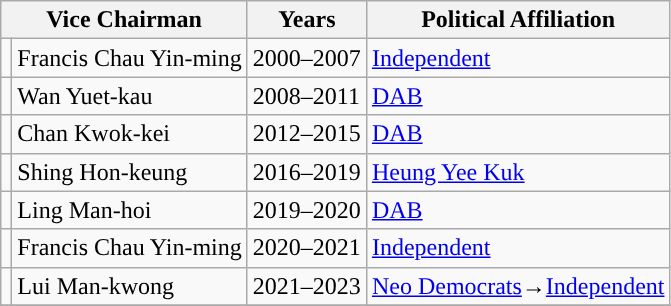<table class="wikitable">
<tr>
<th colspan=2>Vice Chairman</th>
<th>Years</th>
<th>Political Affiliation</th>
</tr>
<tr>
<td style="color:inherit;background: "></td>
<td>Francis Chau Yin-ming</td>
<td>2000–2007</td>
<td><a href='#'>Independent</a></td>
</tr>
<tr>
<td style="color:inherit;background: "></td>
<td>Wan Yuet-kau</td>
<td>2008–2011</td>
<td><a href='#'>DAB</a></td>
</tr>
<tr>
<td style="color:inherit;background: "></td>
<td>Chan Kwok-kei</td>
<td>2012–2015</td>
<td><a href='#'>DAB</a></td>
</tr>
<tr>
<td style="color:inherit;background: "></td>
<td>Shing Hon-keung</td>
<td>2016–2019</td>
<td><a href='#'>Heung Yee Kuk</a></td>
</tr>
<tr>
<td style="color:inherit;background: "></td>
<td>Ling Man-hoi</td>
<td>2019–2020</td>
<td><a href='#'>DAB</a></td>
</tr>
<tr>
<td style="color:inherit;background: "></td>
<td>Francis Chau Yin-ming</td>
<td>2020–2021</td>
<td><a href='#'>Independent</a></td>
</tr>
<tr>
<td style="color:inherit;background: "></td>
<td>Lui Man-kwong</td>
<td>2021–2023</td>
<td><a href='#'>Neo Democrats</a>→<a href='#'>Independent</a></td>
</tr>
<tr>
</tr>
</table>
